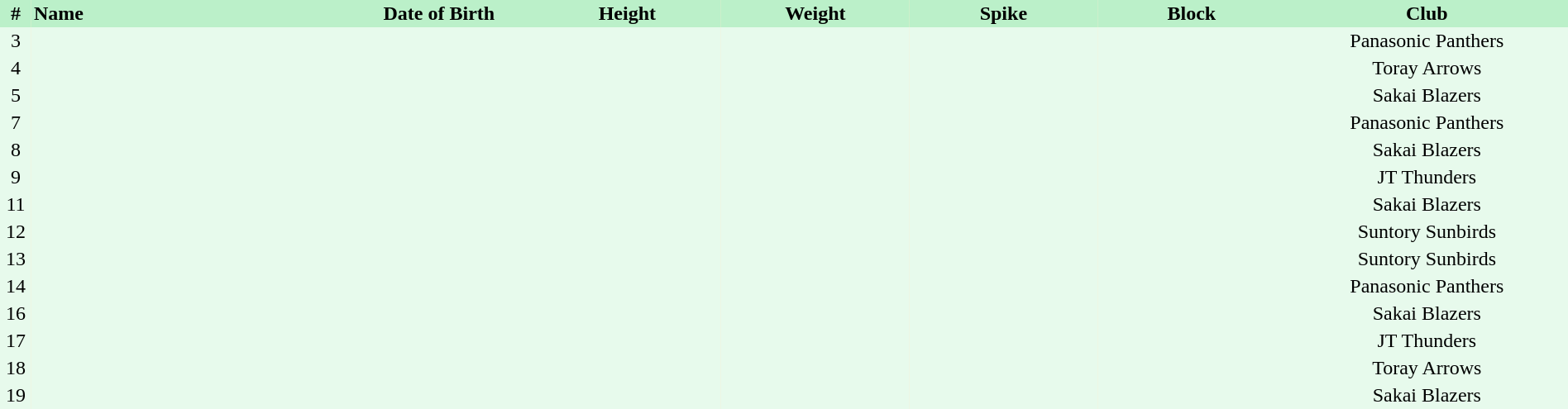<table border=0 cellpadding=2 cellspacing=0  |- bgcolor=#FFECCE style=text-align:center; font-size:90%; width=100%>
<tr bgcolor=#BBF0C9>
<th width=2%>#</th>
<th align=left width=20%>Name</th>
<th width=12%>Date of Birth</th>
<th width=12%>Height</th>
<th width=12%>Weight</th>
<th width=12%>Spike</th>
<th width=12%>Block</th>
<th width=20%>Club</th>
</tr>
<tr bgcolor=#E7FAEC>
<td>3</td>
<td align=left></td>
<td align=right></td>
<td></td>
<td></td>
<td></td>
<td></td>
<td>Panasonic Panthers</td>
</tr>
<tr bgcolor=#E7FAEC>
<td>4</td>
<td align=left></td>
<td align=right></td>
<td></td>
<td></td>
<td></td>
<td></td>
<td>Toray Arrows</td>
</tr>
<tr bgcolor=#E7FAEC>
<td>5</td>
<td align=left></td>
<td align=right></td>
<td></td>
<td></td>
<td></td>
<td></td>
<td>Sakai Blazers</td>
</tr>
<tr bgcolor=#E7FAEC>
<td>7</td>
<td align=left></td>
<td align=right></td>
<td></td>
<td></td>
<td></td>
<td></td>
<td>Panasonic Panthers</td>
</tr>
<tr bgcolor=#E7FAEC>
<td>8</td>
<td align=left></td>
<td align=right></td>
<td></td>
<td></td>
<td></td>
<td></td>
<td>Sakai Blazers</td>
</tr>
<tr bgcolor=#E7FAEC>
<td>9</td>
<td align=left></td>
<td align=right></td>
<td></td>
<td></td>
<td></td>
<td></td>
<td>JT Thunders</td>
</tr>
<tr bgcolor=#E7FAEC>
<td>11</td>
<td align=left></td>
<td align=right></td>
<td></td>
<td></td>
<td></td>
<td></td>
<td>Sakai Blazers</td>
</tr>
<tr bgcolor=#E7FAEC>
<td>12</td>
<td align=left></td>
<td align=right></td>
<td></td>
<td></td>
<td></td>
<td></td>
<td>Suntory Sunbirds</td>
</tr>
<tr bgcolor=#E7FAEC>
<td>13</td>
<td align=left></td>
<td align=right></td>
<td></td>
<td></td>
<td></td>
<td></td>
<td>Suntory Sunbirds</td>
</tr>
<tr bgcolor=#E7FAEC>
<td>14</td>
<td align=left></td>
<td align=right></td>
<td></td>
<td></td>
<td></td>
<td></td>
<td>Panasonic Panthers</td>
</tr>
<tr bgcolor=#E7FAEC>
<td>16</td>
<td align=left></td>
<td align=right></td>
<td></td>
<td></td>
<td></td>
<td></td>
<td>Sakai Blazers</td>
</tr>
<tr bgcolor=#E7FAEC>
<td>17</td>
<td align=left></td>
<td align=right></td>
<td></td>
<td></td>
<td></td>
<td></td>
<td>JT Thunders</td>
</tr>
<tr bgcolor=#E7FAEC>
<td>18</td>
<td align=left></td>
<td align=right></td>
<td></td>
<td></td>
<td></td>
<td></td>
<td>Toray Arrows</td>
</tr>
<tr bgcolor=#E7FAEC>
<td>19</td>
<td align=left></td>
<td align=right></td>
<td></td>
<td></td>
<td></td>
<td></td>
<td>Sakai Blazers</td>
</tr>
</table>
